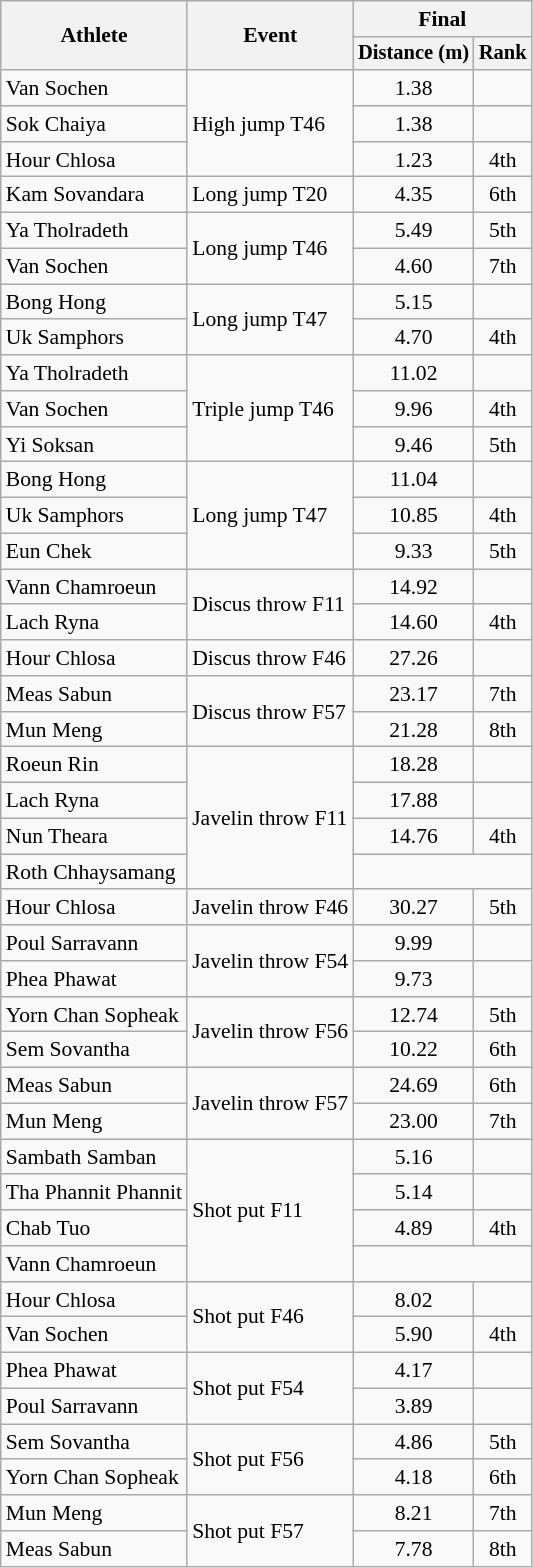<table class=wikitable style="font-size:90%">
<tr>
<th rowspan="2">Athlete</th>
<th rowspan="2">Event</th>
<th colspan="2">Final</th>
</tr>
<tr style="font-size:95%">
<th>Distance (m)</th>
<th>Rank</th>
</tr>
<tr style="text-align:center">
<td style="text-align:left">Van Sochen</td>
<td style="text-align:left" rowspan=3>High jump T46</td>
<td>1.38</td>
<td></td>
</tr>
<tr style="text-align:center">
<td style="text-align:left">Sok Chaiya</td>
<td>1.38</td>
<td></td>
</tr>
<tr style="text-align:center">
<td style="text-align:left">Hour Chlosa</td>
<td>1.23</td>
<td>4th</td>
</tr>
<tr style="text-align:center">
<td style="text-align:left">Kam Sovandara</td>
<td style="text-align:left">Long jump T20</td>
<td>4.35</td>
<td>6th</td>
</tr>
<tr style="text-align:center">
<td style="text-align:left">Ya Tholradeth</td>
<td style="text-align:left" rowspan=2>Long jump T46</td>
<td>5.49</td>
<td>5th</td>
</tr>
<tr style="text-align:center">
<td style="text-align:left">Van Sochen</td>
<td>4.60</td>
<td>7th</td>
</tr>
<tr style="text-align:center">
<td style="text-align:left">Bong Hong</td>
<td style="text-align:left" rowspan=2>Long jump T47</td>
<td>5.15</td>
<td></td>
</tr>
<tr style="text-align:center">
<td style="text-align:left">Uk Samphors</td>
<td>4.70</td>
<td>4th</td>
</tr>
<tr style="text-align:center">
<td style="text-align:left">Ya Tholradeth</td>
<td style="text-align:left" rowspan=3>Triple jump T46</td>
<td>11.02</td>
<td></td>
</tr>
<tr style="text-align:center">
<td style="text-align:left">Van Sochen</td>
<td>9.96</td>
<td>4th</td>
</tr>
<tr style="text-align:center">
<td style="text-align:left">Yi Soksan</td>
<td>9.46</td>
<td>5th</td>
</tr>
<tr style="text-align:center">
<td style="text-align:left">Bong Hong</td>
<td style="text-align:left" rowspan=3>Long jump T47</td>
<td>11.04</td>
<td></td>
</tr>
<tr style="text-align:center">
<td style="text-align:left">Uk Samphors</td>
<td>10.85</td>
<td>4th</td>
</tr>
<tr style="text-align:center">
<td style="text-align:left">Eun Chek</td>
<td>9.33</td>
<td>5th</td>
</tr>
<tr style="text-align:center">
<td style="text-align:left">Vann Chamroeun</td>
<td style="text-align:left" rowspan=2>Discus throw F11</td>
<td>14.92</td>
<td></td>
</tr>
<tr style="text-align:center">
<td style="text-align:left">Lach Ryna</td>
<td>14.60</td>
<td>4th</td>
</tr>
<tr style="text-align:center">
<td style="text-align:left">Hour Chlosa</td>
<td style="text-align:left">Discus throw F46</td>
<td>27.26</td>
<td></td>
</tr>
<tr style="text-align:center">
<td style="text-align:left">Meas Sabun</td>
<td style="text-align:left" rowspan=2>Discus throw F57</td>
<td>23.17</td>
<td>7th</td>
</tr>
<tr style="text-align:center">
<td style="text-align:left">Mun Meng</td>
<td>21.28</td>
<td>8th</td>
</tr>
<tr style="text-align:center">
<td style="text-align:left">Roeun Rin</td>
<td style="text-align:left" rowspan=4>Javelin throw F11</td>
<td>18.28</td>
<td></td>
</tr>
<tr style="text-align:center">
<td style="text-align:left">Lach Ryna</td>
<td>17.88</td>
<td></td>
</tr>
<tr style="text-align:center">
<td style="text-align:left">Nun Theara</td>
<td>14.76</td>
<td>4th</td>
</tr>
<tr style="text-align:center">
<td style="text-align:left">Roth Chhaysamang</td>
<td colspan=2></td>
</tr>
<tr style="text-align:center">
<td style="text-align:left">Hour Chlosa</td>
<td style="text-align:left">Javelin throw F46</td>
<td>30.27</td>
<td>5th</td>
</tr>
<tr style="text-align:center">
<td style="text-align:left">Poul Sarravann</td>
<td style="text-align:left" rowspan=2>Javelin throw F54</td>
<td>9.99</td>
<td></td>
</tr>
<tr style="text-align:center">
<td style="text-align:left">Phea Phawat</td>
<td>9.73</td>
<td></td>
</tr>
<tr style="text-align:center">
<td style="text-align:left">Yorn Chan Sopheak</td>
<td style="text-align:left" rowspan=2>Javelin throw F56</td>
<td>12.74</td>
<td>5th</td>
</tr>
<tr style="text-align:center">
<td style="text-align:left">Sem Sovantha</td>
<td>10.22</td>
<td>6th</td>
</tr>
<tr style="text-align:center">
<td style="text-align:left">Meas Sabun</td>
<td style="text-align:left" rowspan=2>Javelin throw F57</td>
<td>24.69</td>
<td>6th</td>
</tr>
<tr style="text-align:center">
<td style="text-align:left">Mun Meng</td>
<td>23.00</td>
<td>7th</td>
</tr>
<tr style="text-align:center">
<td style="text-align:left">Sambath Samban</td>
<td style="text-align:left" rowspan=4>Shot put F11</td>
<td>5.16</td>
<td></td>
</tr>
<tr style="text-align:center">
<td style="text-align:left">Tha Phannit Phannit</td>
<td>5.14</td>
<td></td>
</tr>
<tr style="text-align:center">
<td style="text-align:left">Chab Tuo</td>
<td>4.89</td>
<td>4th</td>
</tr>
<tr style="text-align:center">
<td style="text-align:left">Vann Chamroeun</td>
<td colspan=2></td>
</tr>
<tr style="text-align:center">
<td style="text-align:left">Hour Chlosa</td>
<td style="text-align:left" rowspan=2>Shot put F46</td>
<td>8.02</td>
<td></td>
</tr>
<tr style="text-align:center">
<td style="text-align:left">Van Sochen</td>
<td>5.90</td>
<td>4th</td>
</tr>
<tr style="text-align:center">
<td style="text-align:left">Phea Phawat</td>
<td style="text-align:left" rowspan=2>Shot put F54</td>
<td>4.17</td>
<td></td>
</tr>
<tr style="text-align:center">
<td style="text-align:left">Poul Sarravann</td>
<td>3.89</td>
<td></td>
</tr>
<tr style="text-align:center">
<td style="text-align:left">Sem Sovantha</td>
<td style="text-align:left" rowspan=2>Shot put F56</td>
<td>4.86</td>
<td>5th</td>
</tr>
<tr style="text-align:center">
<td style="text-align:left">Yorn Chan Sopheak</td>
<td>4.18</td>
<td>6th</td>
</tr>
<tr style="text-align:center">
<td style="text-align:left">Mun Meng</td>
<td style="text-align:left" rowspan=2>Shot put F57</td>
<td>8.21</td>
<td>7th</td>
</tr>
<tr style="text-align:center">
<td style="text-align:left">Meas Sabun</td>
<td>7.78</td>
<td>8th</td>
</tr>
</table>
